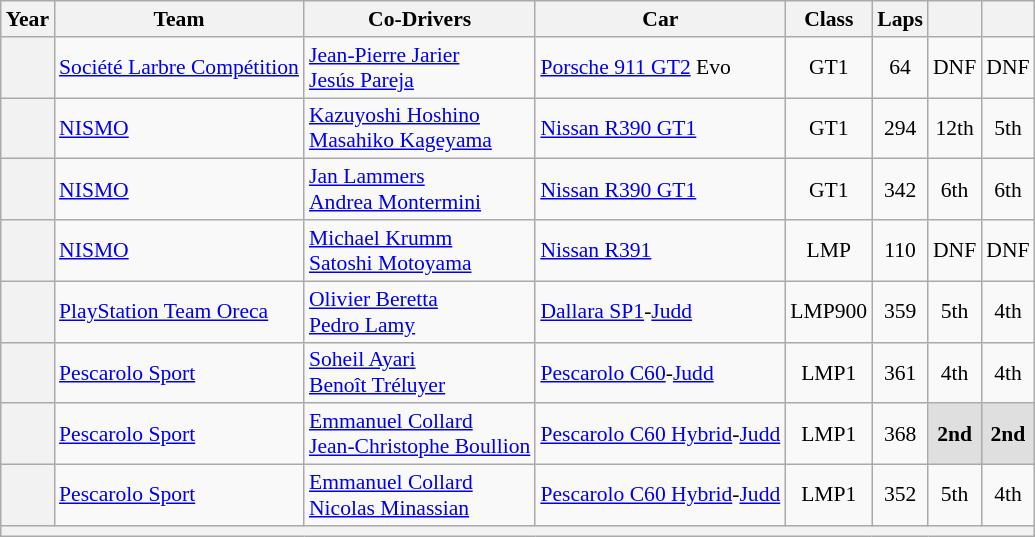<table class="wikitable" style="text-align:center; font-size:90%">
<tr>
<th>Year</th>
<th>Team</th>
<th>Co-Drivers</th>
<th>Car</th>
<th>Class</th>
<th>Laps</th>
<th></th>
<th></th>
</tr>
<tr>
<th></th>
<td align="left" nowrap> <a href='#'>Société Larbre Compétition</a></td>
<td align="left" nowrap> <a href='#'>Jean-Pierre Jarier</a><br> <a href='#'>Jesús Pareja</a></td>
<td align="left" nowrap><a href='#'>Porsche 911 GT2</a> Evo</td>
<td>GT1</td>
<td>64</td>
<td>DNF</td>
<td>DNF</td>
</tr>
<tr>
<th></th>
<td align="left" nowrap> <a href='#'>NISMO</a></td>
<td align="left" nowrap> <a href='#'>Kazuyoshi Hoshino</a><br> <a href='#'>Masahiko Kageyama</a></td>
<td align="left" nowrap><a href='#'>Nissan R390 GT1</a></td>
<td>GT1</td>
<td>294</td>
<td>12th</td>
<td>5th</td>
</tr>
<tr>
<th></th>
<td align="left" nowrap> <a href='#'>NISMO</a></td>
<td align="left" nowrap> <a href='#'>Jan Lammers</a><br> <a href='#'>Andrea Montermini</a></td>
<td align="left" nowrap><a href='#'>Nissan R390 GT1</a></td>
<td>GT1</td>
<td>342</td>
<td>6th</td>
<td>6th</td>
</tr>
<tr>
<th></th>
<td align="left" nowrap> <a href='#'>NISMO</a></td>
<td align="left" nowrap> <a href='#'>Michael Krumm</a><br> <a href='#'>Satoshi Motoyama</a></td>
<td align="left" nowrap><a href='#'>Nissan R391</a></td>
<td>LMP</td>
<td>110</td>
<td>DNF</td>
<td>DNF</td>
</tr>
<tr>
<th></th>
<td align="left" nowrap> <a href='#'>PlayStation Team Oreca</a></td>
<td align="left" nowrap> <a href='#'>Olivier Beretta</a><br> <a href='#'>Pedro Lamy</a></td>
<td align="left" nowrap><a href='#'>Dallara SP1</a>-<a href='#'>Judd</a></td>
<td>LMP900</td>
<td>359</td>
<td>5th</td>
<td>4th</td>
</tr>
<tr>
<th></th>
<td align="left" nowrap> <a href='#'>Pescarolo Sport</a></td>
<td align="left" nowrap> <a href='#'>Soheil Ayari</a><br> <a href='#'>Benoît Tréluyer</a></td>
<td align="left" nowrap><a href='#'>Pescarolo C60</a>-<a href='#'>Judd</a></td>
<td>LMP1</td>
<td>361</td>
<td>4th</td>
<td>4th</td>
</tr>
<tr>
<th></th>
<td align="left" nowrap> <a href='#'>Pescarolo Sport</a></td>
<td align="left" nowrap> <a href='#'>Emmanuel Collard</a><br> <a href='#'>Jean-Christophe Boullion</a></td>
<td align="left" nowrap><a href='#'>Pescarolo C60 Hybrid</a>-<a href='#'>Judd</a></td>
<td>LMP1</td>
<td>368</td>
<td style="background:#DFDFDF;"><strong>2nd</strong></td>
<td style="background:#DFDFDF;"><strong>2nd</strong></td>
</tr>
<tr>
<th></th>
<td align="left" nowrap> <a href='#'>Pescarolo Sport</a></td>
<td align="left" nowrap> <a href='#'>Emmanuel Collard</a><br> <a href='#'>Nicolas Minassian</a></td>
<td align="left" nowrap><a href='#'>Pescarolo C60 Hybrid</a>-<a href='#'>Judd</a></td>
<td>LMP1</td>
<td>352</td>
<td>5th</td>
<td>4th</td>
</tr>
<tr>
<th colspan="8"></th>
</tr>
</table>
